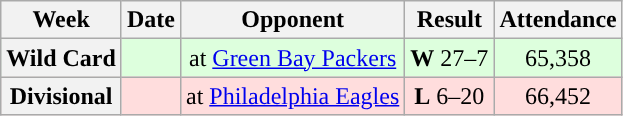<table class="wikitable" style="text-align:center">
<tr>
<th>Week</th>
<th>Date</th>
<th>Opponent</th>
<th>Result</th>
<th>Attendance</th>
</tr>
<tr style="background:#ddffdd">
<th>Wild Card</th>
<td></td>
<td>at <a href='#'>Green Bay Packers</a></td>
<td><strong>W</strong> 27–7</td>
<td>65,358</td>
</tr>
<tr style="background:#ffdddd">
<th>Divisional</th>
<td></td>
<td>at <a href='#'>Philadelphia Eagles</a></td>
<td><strong>L</strong> 6–20</td>
<td>66,452</td>
</tr>
</table>
